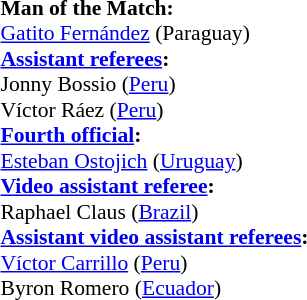<table width=50% style="font-size:90%">
<tr>
<td><br><strong>Man of the Match:</strong>
<br><a href='#'>Gatito Fernández</a> (Paraguay)<br><strong><a href='#'>Assistant referees</a>:</strong>
<br>Jonny Bossio (<a href='#'>Peru</a>)
<br>Víctor Ráez (<a href='#'>Peru</a>)
<br><strong><a href='#'>Fourth official</a>:</strong>
<br><a href='#'>Esteban Ostojich</a> (<a href='#'>Uruguay</a>)
<br><strong><a href='#'>Video assistant referee</a>:</strong>
<br>Raphael Claus (<a href='#'>Brazil</a>)
<br><strong><a href='#'>Assistant video assistant referees</a>:</strong>
<br><a href='#'>Víctor Carrillo</a> (<a href='#'>Peru</a>)
<br>Byron Romero (<a href='#'>Ecuador</a>)</td>
</tr>
</table>
